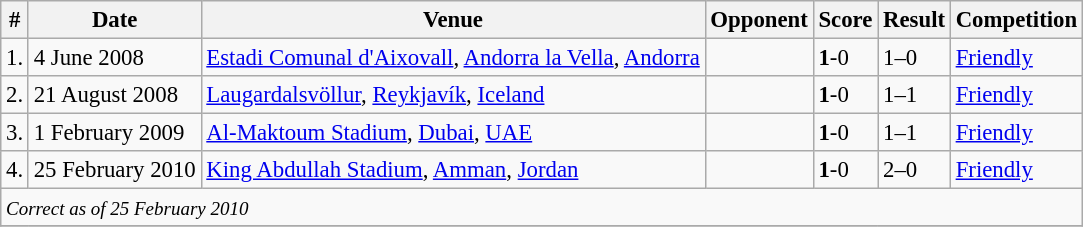<table class="wikitable" style="font-size:95%;">
<tr>
<th>#</th>
<th>Date</th>
<th>Venue</th>
<th>Opponent</th>
<th>Score</th>
<th>Result</th>
<th>Competition</th>
</tr>
<tr>
<td>1.</td>
<td>4 June 2008</td>
<td><a href='#'>Estadi Comunal d'Aixovall</a>, <a href='#'>Andorra la Vella</a>, <a href='#'>Andorra</a></td>
<td></td>
<td><strong>1</strong>-0</td>
<td>1–0</td>
<td><a href='#'>Friendly</a></td>
</tr>
<tr>
<td>2.</td>
<td>21 August 2008</td>
<td><a href='#'>Laugardalsvöllur</a>, <a href='#'>Reykjavík</a>, <a href='#'>Iceland</a></td>
<td></td>
<td><strong>1</strong>-0</td>
<td>1–1</td>
<td><a href='#'>Friendly</a></td>
</tr>
<tr>
<td>3.</td>
<td>1 February 2009</td>
<td><a href='#'>Al-Maktoum Stadium</a>, <a href='#'>Dubai</a>, <a href='#'>UAE</a></td>
<td></td>
<td><strong>1</strong>-0</td>
<td>1–1</td>
<td><a href='#'>Friendly</a></td>
</tr>
<tr>
<td>4.</td>
<td>25 February 2010</td>
<td><a href='#'>King Abdullah Stadium</a>, <a href='#'>Amman</a>, <a href='#'>Jordan</a></td>
<td></td>
<td><strong>1</strong>-0</td>
<td>2–0</td>
<td><a href='#'>Friendly</a></td>
</tr>
<tr>
<td colspan="12"><small><em>Correct as of 25 February 2010</em></small></td>
</tr>
<tr>
</tr>
</table>
